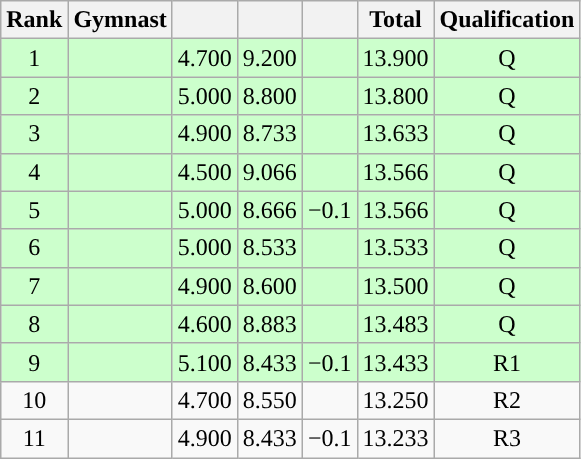<table class="wikitable sortable" style="text-align:center">
<tr>
<th>Rank</th>
<th>Gymnast</th>
<th><small></small></th>
<th><small></small></th>
<th><small></small></th>
<th>Total</th>
<th>Qualification</th>
</tr>
<tr bgcolor=ccffcc>
<td>1</td>
<td align=left></td>
<td>4.700</td>
<td>9.200</td>
<td></td>
<td>13.900</td>
<td>Q</td>
</tr>
<tr bgcolor=ccffcc>
<td>2</td>
<td align=left></td>
<td>5.000</td>
<td>8.800</td>
<td></td>
<td>13.800</td>
<td>Q</td>
</tr>
<tr bgcolor=ccffcc>
<td>3</td>
<td align=left></td>
<td>4.900</td>
<td>8.733</td>
<td></td>
<td>13.633</td>
<td>Q</td>
</tr>
<tr bgcolor=ccffcc>
<td>4</td>
<td align=left></td>
<td>4.500</td>
<td>9.066</td>
<td></td>
<td>13.566</td>
<td>Q</td>
</tr>
<tr bgcolor=ccffcc>
<td>5</td>
<td align=left></td>
<td>5.000</td>
<td>8.666</td>
<td>−0.1</td>
<td>13.566</td>
<td>Q</td>
</tr>
<tr bgcolor=ccffcc>
<td>6</td>
<td align=left></td>
<td>5.000</td>
<td>8.533</td>
<td></td>
<td>13.533</td>
<td>Q</td>
</tr>
<tr bgcolor=ccffcc>
<td>7</td>
<td align=left></td>
<td>4.900</td>
<td>8.600</td>
<td></td>
<td>13.500</td>
<td>Q</td>
</tr>
<tr bgcolor=ccffcc>
<td>8</td>
<td align=left></td>
<td>4.600</td>
<td>8.883</td>
<td></td>
<td>13.483</td>
<td>Q</td>
</tr>
<tr bgcolor=ccffcc>
<td>9</td>
<td align=left></td>
<td>5.100</td>
<td>8.433</td>
<td>−0.1</td>
<td>13.433</td>
<td>R1</td>
</tr>
<tr>
<td>10</td>
<td align=left></td>
<td>4.700</td>
<td>8.550</td>
<td></td>
<td>13.250</td>
<td>R2</td>
</tr>
<tr>
<td>11</td>
<td align=left></td>
<td>4.900</td>
<td>8.433</td>
<td>−0.1</td>
<td>13.233</td>
<td>R3</td>
</tr>
</table>
